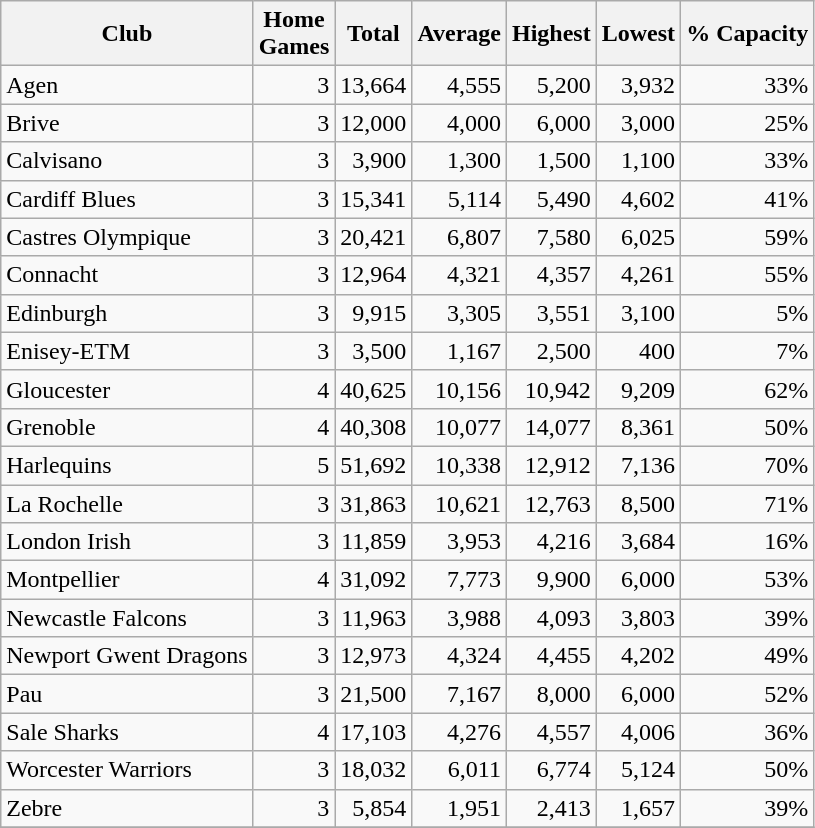<table class="wikitable sortable" style="text-align:right">
<tr>
<th>Club</th>
<th>Home<br>Games</th>
<th>Total</th>
<th>Average</th>
<th>Highest</th>
<th>Lowest</th>
<th>% Capacity</th>
</tr>
<tr>
<td style="text-align:left"> Agen</td>
<td>3</td>
<td>13,664</td>
<td>4,555</td>
<td>5,200</td>
<td>3,932</td>
<td>33%</td>
</tr>
<tr>
<td style="text-align:left"> Brive</td>
<td>3</td>
<td>12,000</td>
<td>4,000</td>
<td>6,000</td>
<td>3,000</td>
<td>25%</td>
</tr>
<tr>
<td style="text-align:left"> Calvisano</td>
<td>3</td>
<td>3,900</td>
<td>1,300</td>
<td>1,500</td>
<td>1,100</td>
<td>33%</td>
</tr>
<tr>
<td style="text-align:left"> Cardiff Blues</td>
<td>3</td>
<td>15,341</td>
<td>5,114</td>
<td>5,490</td>
<td>4,602</td>
<td>41%</td>
</tr>
<tr>
<td style="text-align:left"> Castres Olympique</td>
<td>3</td>
<td>20,421</td>
<td>6,807</td>
<td>7,580</td>
<td>6,025</td>
<td>59%</td>
</tr>
<tr>
<td style="text-align:left"> Connacht</td>
<td>3</td>
<td>12,964</td>
<td>4,321</td>
<td>4,357</td>
<td>4,261</td>
<td>55%</td>
</tr>
<tr>
<td style="text-align:left"> Edinburgh</td>
<td>3</td>
<td>9,915</td>
<td>3,305</td>
<td>3,551</td>
<td>3,100</td>
<td>5%</td>
</tr>
<tr>
<td style="text-align:left"> Enisey-ETM</td>
<td>3</td>
<td>3,500</td>
<td>1,167</td>
<td>2,500</td>
<td>400</td>
<td>7%</td>
</tr>
<tr>
<td style="text-align:left"> Gloucester</td>
<td>4</td>
<td>40,625</td>
<td>10,156</td>
<td>10,942</td>
<td>9,209</td>
<td>62%</td>
</tr>
<tr>
<td style="text-align:left"> Grenoble</td>
<td>4</td>
<td>40,308</td>
<td>10,077</td>
<td>14,077</td>
<td>8,361</td>
<td>50%</td>
</tr>
<tr>
<td style="text-align:left"> Harlequins</td>
<td>5</td>
<td>51,692</td>
<td>10,338</td>
<td>12,912</td>
<td>7,136</td>
<td>70%</td>
</tr>
<tr>
<td style="text-align:left"> La Rochelle</td>
<td>3</td>
<td>31,863</td>
<td>10,621</td>
<td>12,763</td>
<td>8,500</td>
<td>71%</td>
</tr>
<tr>
<td style="text-align:left"> London Irish</td>
<td>3</td>
<td>11,859</td>
<td>3,953</td>
<td>4,216</td>
<td>3,684</td>
<td>16%</td>
</tr>
<tr>
<td style="text-align:left"> Montpellier</td>
<td>4</td>
<td>31,092</td>
<td>7,773</td>
<td>9,900</td>
<td>6,000</td>
<td>53%</td>
</tr>
<tr>
<td style="text-align:left"> Newcastle Falcons</td>
<td>3</td>
<td>11,963</td>
<td>3,988</td>
<td>4,093</td>
<td>3,803</td>
<td>39%</td>
</tr>
<tr>
<td style="text-align:left"> Newport Gwent Dragons</td>
<td>3</td>
<td>12,973</td>
<td>4,324</td>
<td>4,455</td>
<td>4,202</td>
<td>49%</td>
</tr>
<tr>
<td style="text-align:left"> Pau</td>
<td>3</td>
<td>21,500</td>
<td>7,167</td>
<td>8,000</td>
<td>6,000</td>
<td>52%</td>
</tr>
<tr>
<td style="text-align:left"> Sale Sharks</td>
<td>4</td>
<td>17,103</td>
<td>4,276</td>
<td>4,557</td>
<td>4,006</td>
<td>36%</td>
</tr>
<tr>
<td style="text-align:left"> Worcester Warriors</td>
<td>3</td>
<td>18,032</td>
<td>6,011</td>
<td>6,774</td>
<td>5,124</td>
<td>50%</td>
</tr>
<tr>
<td style="text-align:left"> Zebre</td>
<td>3</td>
<td>5,854</td>
<td>1,951</td>
<td>2,413</td>
<td>1,657</td>
<td>39%</td>
</tr>
<tr>
</tr>
</table>
